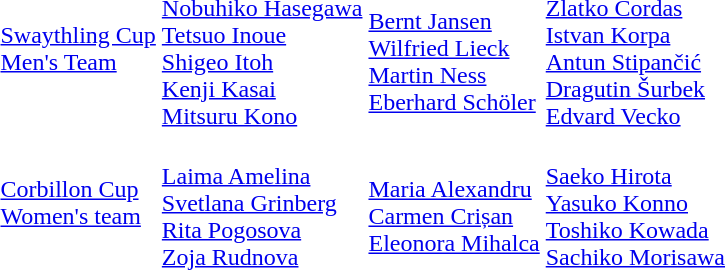<table>
<tr>
<td><a href='#'>Swaythling Cup<br>Men's Team</a></td>
<td><br><a href='#'>Nobuhiko Hasegawa</a><br><a href='#'>Tetsuo Inoue</a><br><a href='#'>Shigeo Itoh</a><br><a href='#'>Kenji Kasai</a><br><a href='#'>Mitsuru Kono</a></td>
<td><br><a href='#'>Bernt Jansen</a><br><a href='#'>Wilfried Lieck</a><br><a href='#'>Martin Ness</a><br><a href='#'>Eberhard Schöler</a></td>
<td><br><a href='#'>Zlatko Cordas</a><br><a href='#'>Istvan Korpa</a><br><a href='#'>Antun Stipančić</a><br><a href='#'>Dragutin Šurbek</a><br><a href='#'>Edvard Vecko</a></td>
</tr>
<tr>
<td><a href='#'>Corbillon Cup<br>Women's team</a></td>
<td><br><a href='#'>Laima Amelina</a><br><a href='#'>Svetlana Grinberg</a><br><a href='#'>Rita Pogosova</a><br><a href='#'>Zoja Rudnova</a></td>
<td><br><a href='#'>Maria Alexandru</a><br><a href='#'>Carmen Crișan</a><br><a href='#'>Eleonora Mihalca</a></td>
<td><br><a href='#'>Saeko Hirota</a><br><a href='#'>Yasuko Konno</a><br><a href='#'>Toshiko Kowada</a><br><a href='#'>Sachiko Morisawa</a></td>
</tr>
</table>
